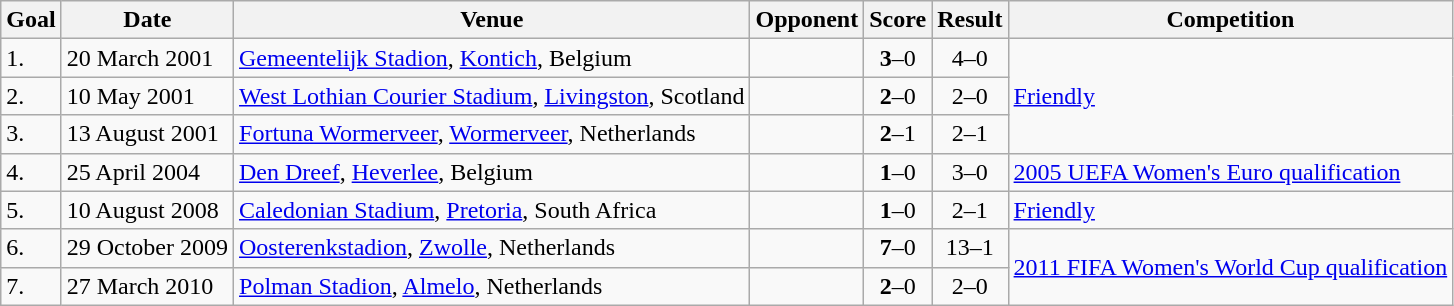<table class="wikitable">
<tr>
<th>Goal</th>
<th>Date</th>
<th>Venue</th>
<th>Opponent</th>
<th>Score</th>
<th>Result</th>
<th>Competition</th>
</tr>
<tr>
<td>1.</td>
<td>20 March 2001</td>
<td><a href='#'>Gemeentelijk Stadion</a>, <a href='#'>Kontich</a>, Belgium</td>
<td></td>
<td align=center><strong>3</strong>–0</td>
<td align=center>4–0</td>
<td rowspan=3><a href='#'>Friendly</a></td>
</tr>
<tr>
<td>2.</td>
<td>10 May 2001</td>
<td><a href='#'>West Lothian Courier Stadium</a>, <a href='#'>Livingston</a>, Scotland</td>
<td></td>
<td align=center><strong>2</strong>–0</td>
<td align=center>2–0</td>
</tr>
<tr>
<td>3.</td>
<td>13 August 2001</td>
<td><a href='#'>Fortuna Wormerveer</a>, <a href='#'>Wormerveer</a>, Netherlands</td>
<td></td>
<td align=center><strong>2</strong>–1</td>
<td align=center>2–1</td>
</tr>
<tr>
<td>4.</td>
<td>25 April 2004</td>
<td><a href='#'>Den Dreef</a>, <a href='#'>Heverlee</a>, Belgium</td>
<td></td>
<td align=center><strong>1</strong>–0</td>
<td align=center>3–0</td>
<td><a href='#'>2005 UEFA Women's Euro qualification</a></td>
</tr>
<tr>
<td>5.</td>
<td>10 August 2008</td>
<td><a href='#'>Caledonian Stadium</a>, <a href='#'>Pretoria</a>, South Africa</td>
<td></td>
<td align=center><strong>1</strong>–0</td>
<td align=center>2–1</td>
<td><a href='#'>Friendly</a></td>
</tr>
<tr>
<td>6.</td>
<td>29 October 2009</td>
<td><a href='#'>Oosterenkstadion</a>, <a href='#'>Zwolle</a>, Netherlands</td>
<td></td>
<td align=center><strong>7</strong>–0</td>
<td align=center>13–1</td>
<td rowspan=2><a href='#'>2011 FIFA Women's World Cup qualification</a></td>
</tr>
<tr>
<td>7.</td>
<td>27 March 2010</td>
<td><a href='#'>Polman Stadion</a>, <a href='#'>Almelo</a>, Netherlands</td>
<td></td>
<td align=center><strong>2</strong>–0</td>
<td align=center>2–0</td>
</tr>
</table>
